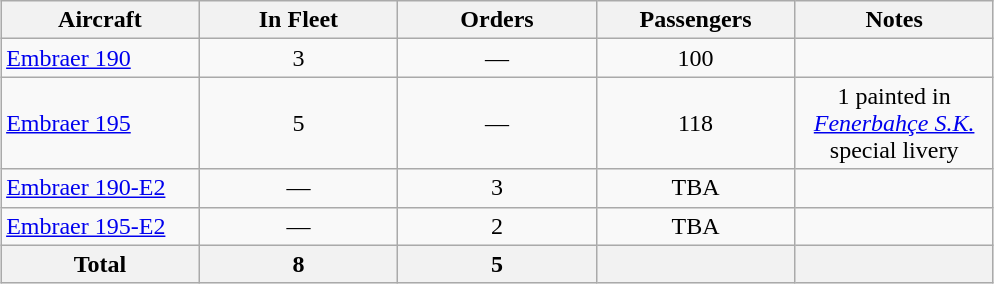<table class="wikitable" style="margin:0.5em auto">
<tr>
<th rowspan="1" style="width:125px;" style="background:#C70D10;"><span>Aircraft</span></th>
<th rowspan="1" style="width:125px;" style="background:#C70D10;"><span>In Fleet</span></th>
<th rowspan="1" style="width:125px;" style="background:#C70D10;"><span>Orders</span></th>
<th rowspan="1" style="width:125px;" style="background:#C70D10;"><span>Passengers</span></th>
<th rowspan="1" style="width:125px;" style="background:#C70D10;"><span>Notes</span></th>
</tr>
<tr>
<td><a href='#'>Embraer 190</a></td>
<td align=center>3</td>
<td align=center>—</td>
<td align=center>100</td>
<td align=center></td>
</tr>
<tr>
<td><a href='#'>Embraer 195</a></td>
<td align=center>5</td>
<td align=center>—</td>
<td align=center>118</td>
<td align=center>1 painted in <em><a href='#'>Fenerbahçe S.K.</a></em> special livery</td>
</tr>
<tr>
<td><a href='#'>Embraer 190-E2</a></td>
<td align=center>—</td>
<td align=center>3</td>
<td align=center>TBA</td>
<td align=center></td>
</tr>
<tr>
<td><a href='#'>Embraer 195-E2</a></td>
<td align=center>—</td>
<td align=center>2</td>
<td align=center>TBA</td>
<td align=center></td>
</tr>
<tr>
<th>Total</th>
<th>8</th>
<th>5</th>
<th></th>
<th></th>
</tr>
</table>
